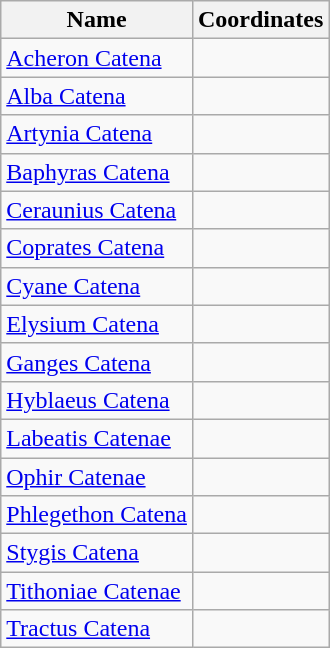<table class="wikitable">
<tr>
<th>Name</th>
<th>Coordinates</th>
</tr>
<tr>
<td><a href='#'>Acheron Catena</a></td>
<td></td>
</tr>
<tr>
<td><a href='#'>Alba Catena</a></td>
<td></td>
</tr>
<tr>
<td><a href='#'>Artynia Catena</a></td>
<td></td>
</tr>
<tr>
<td><a href='#'>Baphyras Catena</a></td>
<td></td>
</tr>
<tr>
<td><a href='#'>Ceraunius Catena</a></td>
<td></td>
</tr>
<tr>
<td><a href='#'>Coprates Catena</a></td>
<td></td>
</tr>
<tr>
<td><a href='#'>Cyane Catena</a></td>
<td></td>
</tr>
<tr>
<td><a href='#'>Elysium Catena</a></td>
<td></td>
</tr>
<tr>
<td><a href='#'>Ganges Catena</a></td>
<td></td>
</tr>
<tr>
<td><a href='#'>Hyblaeus Catena</a></td>
<td></td>
</tr>
<tr>
<td><a href='#'>Labeatis Catenae</a></td>
<td></td>
</tr>
<tr>
<td><a href='#'>Ophir Catenae</a></td>
<td></td>
</tr>
<tr>
<td><a href='#'>Phlegethon Catena</a></td>
<td></td>
</tr>
<tr>
<td><a href='#'>Stygis Catena</a></td>
<td></td>
</tr>
<tr>
<td><a href='#'>Tithoniae Catenae</a></td>
<td></td>
</tr>
<tr>
<td><a href='#'>Tractus Catena</a></td>
<td></td>
</tr>
</table>
